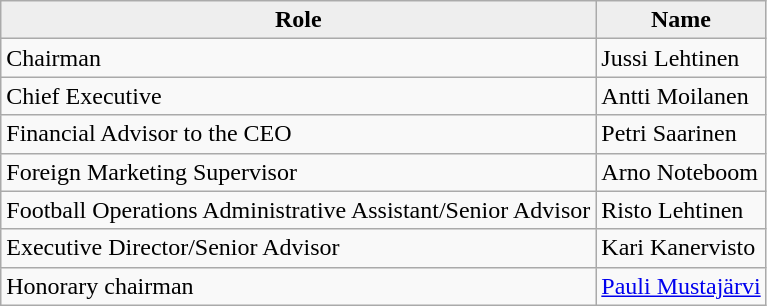<table class="wikitable">
<tr>
<th style="background:#eee;">Role</th>
<th ! style="background:#eee;">Name</th>
</tr>
<tr>
<td>Chairman</td>
<td> Jussi Lehtinen</td>
</tr>
<tr>
<td>Chief Executive</td>
<td> Antti Moilanen</td>
</tr>
<tr>
<td>Financial Advisor to the CEO</td>
<td> Petri Saarinen</td>
</tr>
<tr>
<td>Foreign Marketing Supervisor</td>
<td> Arno Noteboom</td>
</tr>
<tr>
<td>Football Operations Administrative Assistant/Senior Advisor</td>
<td> Risto Lehtinen</td>
</tr>
<tr>
<td>Executive Director/Senior Advisor</td>
<td> Kari Kanervisto</td>
</tr>
<tr>
<td>Honorary chairman</td>
<td> <a href='#'>Pauli Mustajärvi</a></td>
</tr>
</table>
